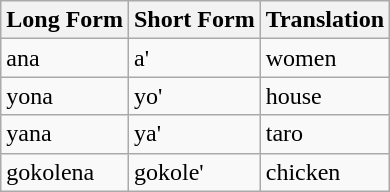<table class="wikitable">
<tr>
<th>Long Form</th>
<th>Short Form</th>
<th>Translation</th>
</tr>
<tr>
<td>ana</td>
<td>a'</td>
<td>women</td>
</tr>
<tr>
<td>yona</td>
<td>yo'</td>
<td>house</td>
</tr>
<tr>
<td>yana</td>
<td>ya'</td>
<td>taro</td>
</tr>
<tr>
<td>gokolena</td>
<td>gokole'</td>
<td>chicken</td>
</tr>
</table>
